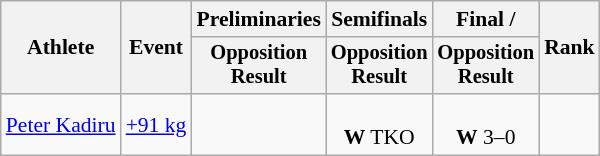<table class="wikitable" style="font-size:90%;">
<tr>
<th rowspan=2>Athlete</th>
<th rowspan=2>Event</th>
<th>Preliminaries</th>
<th>Semifinals</th>
<th>Final / </th>
<th rowspan=2>Rank</th>
</tr>
<tr style="font-size:95%">
<th>Opposition<br>Result</th>
<th>Opposition<br>Result</th>
<th>Opposition<br>Result</th>
</tr>
<tr align=center>
<td align=left><a href='#'>Peter Kadiru</a></td>
<td align=left><a href='#'>+91 kg</a></td>
<td></td>
<td><br><strong>W</strong> TKO</td>
<td><br><strong>W</strong> 3–0</td>
<td></td>
</tr>
</table>
